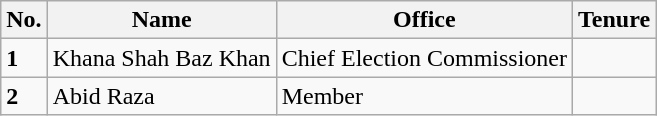<table class="wikitable">
<tr>
<th>No.</th>
<th>Name</th>
<th>Office</th>
<th>Tenure</th>
</tr>
<tr>
<td><strong>1</strong></td>
<td>Khana Shah Baz Khan</td>
<td>Chief Election Commissioner</td>
<td></td>
</tr>
<tr>
<td><strong>2</strong></td>
<td>Abid Raza</td>
<td>Member</td>
<td></td>
</tr>
</table>
